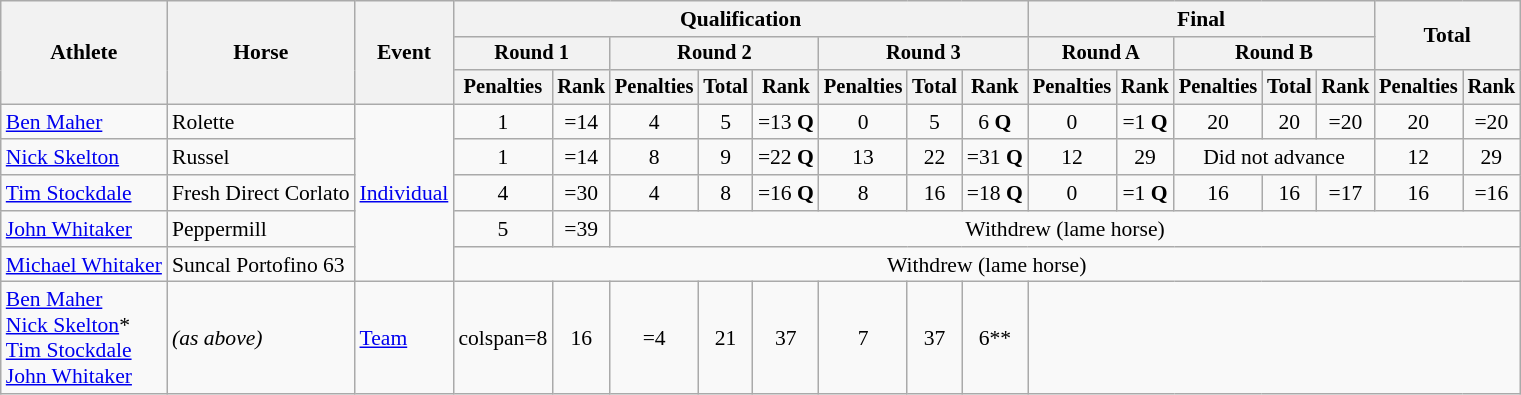<table class="wikitable" style="font-size:90%">
<tr>
<th rowspan="3">Athlete</th>
<th rowspan="3">Horse</th>
<th rowspan="3">Event</th>
<th colspan="8">Qualification</th>
<th colspan="5">Final</th>
<th rowspan=2 colspan="2">Total</th>
</tr>
<tr style="font-size:95%">
<th colspan="2">Round 1</th>
<th colspan="3">Round 2</th>
<th colspan="3">Round 3</th>
<th colspan="2">Round A</th>
<th colspan="3">Round B</th>
</tr>
<tr style="font-size:95%">
<th>Penalties</th>
<th>Rank</th>
<th>Penalties</th>
<th>Total</th>
<th>Rank</th>
<th>Penalties</th>
<th>Total</th>
<th>Rank</th>
<th>Penalties</th>
<th>Rank</th>
<th>Penalties</th>
<th>Total</th>
<th>Rank</th>
<th>Penalties</th>
<th>Rank</th>
</tr>
<tr align=center>
<td align=left><a href='#'>Ben Maher</a></td>
<td align=left>Rolette</td>
<td align=left rowspan=5><a href='#'>Individual</a></td>
<td>1</td>
<td>=14</td>
<td>4</td>
<td>5</td>
<td>=13 <strong>Q</strong></td>
<td>0</td>
<td>5</td>
<td>6 <strong>Q</strong></td>
<td>0</td>
<td>=1 <strong>Q</strong></td>
<td>20</td>
<td>20</td>
<td>=20</td>
<td>20</td>
<td>=20</td>
</tr>
<tr align=center>
<td align=left><a href='#'>Nick Skelton</a></td>
<td align=left>Russel</td>
<td>1</td>
<td>=14</td>
<td>8</td>
<td>9</td>
<td>=22 <strong>Q</strong></td>
<td>13</td>
<td>22</td>
<td>=31 <strong>Q</strong></td>
<td>12</td>
<td>29</td>
<td colspan=3>Did not advance</td>
<td>12</td>
<td>29</td>
</tr>
<tr align=center>
<td align=left><a href='#'>Tim Stockdale</a></td>
<td align=left>Fresh Direct Corlato</td>
<td>4</td>
<td>=30</td>
<td>4</td>
<td>8</td>
<td>=16 <strong>Q</strong></td>
<td>8</td>
<td>16</td>
<td>=18 <strong>Q</strong></td>
<td>0</td>
<td>=1 <strong>Q</strong></td>
<td>16</td>
<td>16</td>
<td>=17</td>
<td>16</td>
<td>=16</td>
</tr>
<tr align=center>
<td align=left><a href='#'>John Whitaker</a></td>
<td align=left>Peppermill</td>
<td>5</td>
<td>=39</td>
<td colspan=13>Withdrew (lame horse)</td>
</tr>
<tr align=center>
<td align=left><a href='#'>Michael Whitaker</a></td>
<td align=left>Suncal Portofino 63</td>
<td colspan=15>Withdrew (lame horse)</td>
</tr>
<tr align=center>
<td align=left><a href='#'>Ben Maher</a><br><a href='#'>Nick Skelton</a>*<br><a href='#'>Tim Stockdale</a><br><a href='#'>John Whitaker</a></td>
<td align=left><em>(as above)</em></td>
<td align=left><a href='#'>Team</a></td>
<td>colspan=8 </td>
<td>16</td>
<td>=4</td>
<td>21</td>
<td>37</td>
<td>7</td>
<td>37</td>
<td>6**</td>
</tr>
</table>
